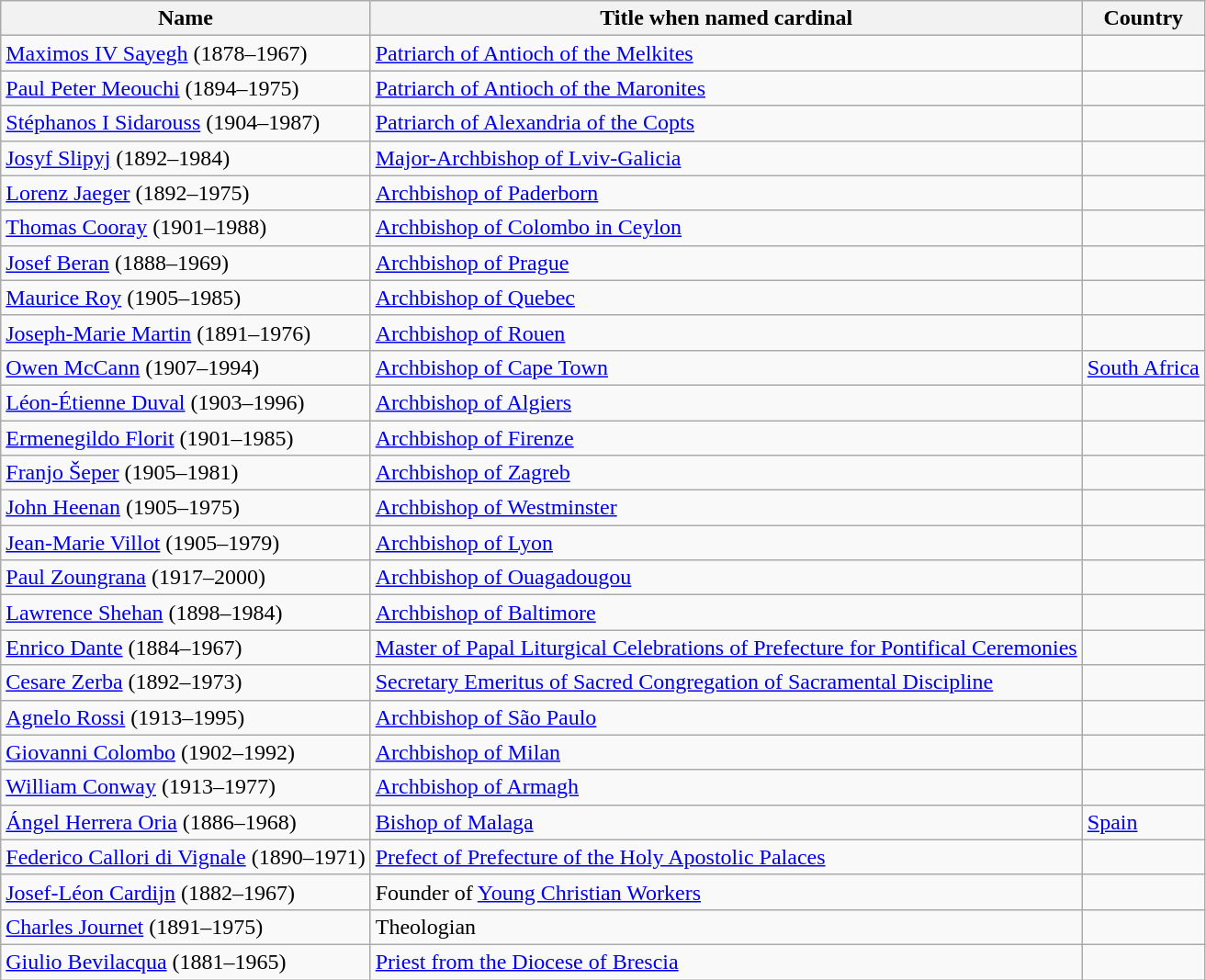<table class="wikitable sortable">
<tr>
<th>Name</th>
<th>Title when named cardinal</th>
<th>Country</th>
</tr>
<tr>
<td><a href='#'>Maximos IV Sayegh</a> (1878–1967)</td>
<td><a href='#'>Patriarch of Antioch of the Melkites</a></td>
<td></td>
</tr>
<tr>
<td><a href='#'>Paul Peter Meouchi</a> (1894–1975)</td>
<td><a href='#'>Patriarch of Antioch of the Maronites</a></td>
<td></td>
</tr>
<tr>
<td><a href='#'>Stéphanos I Sidarouss</a> (1904–1987)</td>
<td><a href='#'>Patriarch of Alexandria of the Copts</a></td>
<td></td>
</tr>
<tr>
<td><a href='#'>Josyf Slipyj</a> (1892–1984)</td>
<td><a href='#'>Major-Archbishop of Lviv-Galicia</a></td>
<td></td>
</tr>
<tr>
<td><a href='#'>Lorenz Jaeger</a> (1892–1975)</td>
<td><a href='#'>Archbishop of Paderborn</a></td>
<td></td>
</tr>
<tr>
<td><a href='#'>Thomas Cooray</a> (1901–1988)</td>
<td><a href='#'>Archbishop of Colombo in Ceylon</a></td>
<td></td>
</tr>
<tr>
<td><a href='#'>Josef Beran</a> (1888–1969)</td>
<td><a href='#'>Archbishop of Prague</a></td>
<td></td>
</tr>
<tr>
<td><a href='#'>Maurice Roy</a> (1905–1985)</td>
<td><a href='#'>Archbishop of Quebec</a></td>
<td></td>
</tr>
<tr>
<td><a href='#'>Joseph-Marie Martin</a> (1891–1976)</td>
<td><a href='#'>Archbishop of Rouen</a></td>
<td></td>
</tr>
<tr>
<td><a href='#'>Owen McCann</a> (1907–1994)</td>
<td><a href='#'>Archbishop of Cape Town</a></td>
<td> <a href='#'>South Africa</a></td>
</tr>
<tr>
<td><a href='#'>Léon-Étienne Duval</a> (1903–1996)</td>
<td><a href='#'>Archbishop of Algiers</a></td>
<td></td>
</tr>
<tr>
<td><a href='#'>Ermenegildo Florit</a> (1901–1985)</td>
<td><a href='#'>Archbishop of Firenze</a></td>
<td></td>
</tr>
<tr>
<td><a href='#'>Franjo Šeper</a> (1905–1981)</td>
<td><a href='#'>Archbishop of Zagreb</a></td>
<td></td>
</tr>
<tr>
<td><a href='#'>John Heenan</a> (1905–1975)</td>
<td><a href='#'>Archbishop of Westminster</a></td>
<td></td>
</tr>
<tr>
<td><a href='#'>Jean-Marie Villot</a> (1905–1979)</td>
<td><a href='#'>Archbishop of Lyon</a></td>
<td></td>
</tr>
<tr>
<td><a href='#'>Paul Zoungrana</a> (1917–2000)</td>
<td><a href='#'>Archbishop of Ouagadougou</a></td>
<td></td>
</tr>
<tr>
<td><a href='#'>Lawrence Shehan</a> (1898–1984)</td>
<td><a href='#'>Archbishop of Baltimore</a></td>
<td></td>
</tr>
<tr>
<td><a href='#'>Enrico Dante</a> (1884–1967)</td>
<td><a href='#'>Master of Papal Liturgical Celebrations of Prefecture for Pontifical Ceremonies</a></td>
<td></td>
</tr>
<tr>
<td><a href='#'>Cesare Zerba</a> (1892–1973)</td>
<td><a href='#'>Secretary Emeritus of Sacred Congregation of Sacramental Discipline</a></td>
<td></td>
</tr>
<tr>
<td><a href='#'>Agnelo Rossi</a> (1913–1995)</td>
<td><a href='#'>Archbishop of São Paulo</a></td>
<td></td>
</tr>
<tr>
<td><a href='#'>Giovanni Colombo</a> (1902–1992)</td>
<td><a href='#'>Archbishop of Milan</a></td>
<td></td>
</tr>
<tr>
<td><a href='#'>William Conway</a> (1913–1977)</td>
<td><a href='#'>Archbishop of Armagh</a></td>
<td></td>
</tr>
<tr>
<td><a href='#'>Ángel Herrera Oria</a> (1886–1968)</td>
<td><a href='#'>Bishop of Malaga</a></td>
<td> <a href='#'>Spain</a></td>
</tr>
<tr>
<td><a href='#'>Federico Callori di Vignale</a> (1890–1971)</td>
<td><a href='#'>Prefect of Prefecture of the Holy Apostolic Palaces</a></td>
<td></td>
</tr>
<tr>
<td><a href='#'>Josef-Léon Cardijn</a> (1882–1967)</td>
<td>Founder of <a href='#'>Young Christian Workers</a></td>
<td></td>
</tr>
<tr>
<td><a href='#'>Charles Journet</a> (1891–1975)</td>
<td>Theologian</td>
<td></td>
</tr>
<tr>
<td><a href='#'>Giulio Bevilacqua</a> (1881–1965)</td>
<td><a href='#'>Priest from the Diocese of Brescia</a></td>
<td></td>
</tr>
</table>
